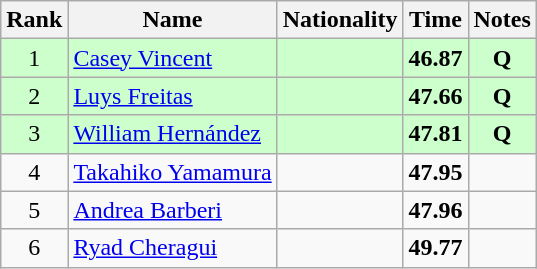<table class="wikitable sortable" style="text-align:center">
<tr>
<th>Rank</th>
<th>Name</th>
<th>Nationality</th>
<th>Time</th>
<th>Notes</th>
</tr>
<tr bgcolor=ccffcc>
<td>1</td>
<td align=left><a href='#'>Casey Vincent</a></td>
<td align=left></td>
<td><strong>46.87</strong></td>
<td><strong>Q</strong></td>
</tr>
<tr bgcolor=ccffcc>
<td>2</td>
<td align=left><a href='#'>Luys Freitas</a></td>
<td align=left></td>
<td><strong>47.66</strong></td>
<td><strong>Q</strong></td>
</tr>
<tr bgcolor=ccffcc>
<td>3</td>
<td align=left><a href='#'>William Hernández</a></td>
<td align=left></td>
<td><strong>47.81</strong></td>
<td><strong>Q</strong></td>
</tr>
<tr>
<td>4</td>
<td align=left><a href='#'>Takahiko Yamamura</a></td>
<td align=left></td>
<td><strong>47.95</strong></td>
<td></td>
</tr>
<tr>
<td>5</td>
<td align=left><a href='#'>Andrea Barberi</a></td>
<td align=left></td>
<td><strong>47.96</strong></td>
<td></td>
</tr>
<tr>
<td>6</td>
<td align=left><a href='#'>Ryad Cheragui</a></td>
<td align=left></td>
<td><strong>49.77</strong></td>
<td></td>
</tr>
</table>
